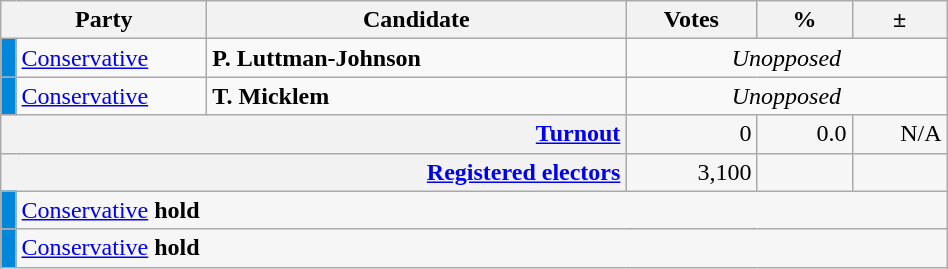<table class=wikitable>
<tr>
<th scope="col" colspan="2" style="width: 130px">Party</th>
<th scope="col" style="width: 17em">Candidate</th>
<th scope="col" style="width: 5em">Votes</th>
<th scope="col" style="width: 3.5em">%</th>
<th scope="col" style="width: 3.5em">±</th>
</tr>
<tr>
<td style="background:#0087DC;"></td>
<td><a href='#'>Conservative</a></td>
<td><strong>P. Luttman-Johnson</strong></td>
<td style="text-align: center; "colspan="3"><em>Unopposed</em></td>
</tr>
<tr>
<td style="background:#0087DC;"></td>
<td><a href='#'>Conservative</a></td>
<td><strong>T. Micklem</strong></td>
<td style="text-align: center; "colspan="3"><em>Unopposed</em></td>
</tr>
<tr style="background-color:#F6F6F6">
<th colspan="3" style="text-align: right; margin-right: 0.5em"><a href='#'>Turnout</a></th>
<td style="text-align: right; margin-right: 0.5em">0</td>
<td style="text-align: right; margin-right: 0.5em">0.0</td>
<td style="text-align: right; margin-right: 0.5em">N/A</td>
</tr>
<tr style="background-color:#F6F6F6;">
<th colspan="3" style="text-align:right;"><a href='#'>Registered electors</a></th>
<td style="text-align:right; margin-right:0.5em">3,100</td>
<td></td>
<td></td>
</tr>
<tr style="background-color:#F6F6F6">
<td style="background:#0087DC;"></td>
<td colspan="5"><a href='#'>Conservative</a> <strong>hold</strong></td>
</tr>
<tr style="background-color:#F6F6F6">
<td style="background:#0087DC;"></td>
<td colspan="5"><a href='#'>Conservative</a> <strong>hold</strong></td>
</tr>
</table>
